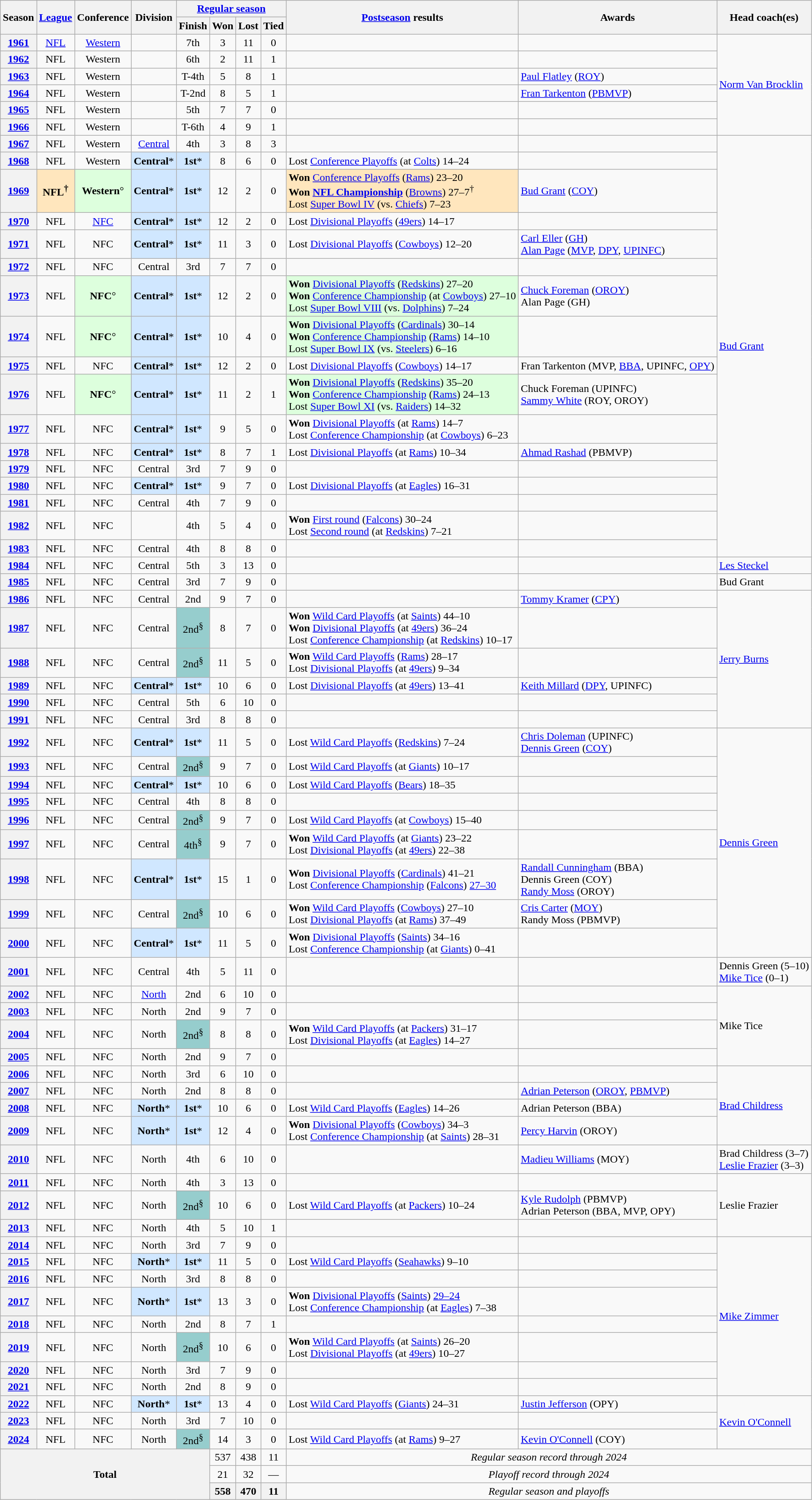<table class="wikitable" style="text-align:center">
<tr>
<th rowspan="2">Season</th>
<th rowspan="2"><a href='#'>League</a></th>
<th rowspan="2">Conference</th>
<th rowspan="2">Division</th>
<th colspan="4"><a href='#'>Regular season</a></th>
<th rowspan="2"><a href='#'>Postseason</a> results</th>
<th rowspan="2">Awards</th>
<th rowspan="2">Head coach(es)</th>
</tr>
<tr>
<th>Finish</th>
<th>Won</th>
<th>Lost</th>
<th>Tied</th>
</tr>
<tr>
<th><a href='#'>1961</a></th>
<td><a href='#'>NFL</a></td>
<td><a href='#'>Western</a></td>
<td></td>
<td>7th</td>
<td>3</td>
<td>11</td>
<td>0</td>
<td style="text-align:left"></td>
<td style="text-align:left"></td>
<td rowspan="6" style="text-align:left"><a href='#'>Norm Van Brocklin</a></td>
</tr>
<tr>
<th><a href='#'>1962</a></th>
<td>NFL</td>
<td>Western</td>
<td></td>
<td>6th</td>
<td>2</td>
<td>11</td>
<td>1</td>
<td style="text-align:left"></td>
<td style="text-align:left"></td>
</tr>
<tr>
<th><a href='#'>1963</a></th>
<td>NFL</td>
<td>Western</td>
<td></td>
<td>T-4th</td>
<td>5</td>
<td>8</td>
<td>1</td>
<td style="text-align:left"></td>
<td style="text-align:left"><a href='#'>Paul Flatley</a> (<a href='#'>ROY</a>)</td>
</tr>
<tr>
<th><a href='#'>1964</a></th>
<td>NFL</td>
<td>Western</td>
<td></td>
<td>T-2nd</td>
<td>8</td>
<td>5</td>
<td>1</td>
<td style="text-align:left"></td>
<td style="text-align:left"><a href='#'>Fran Tarkenton</a> (<a href='#'>PBMVP</a>)</td>
</tr>
<tr>
<th><a href='#'>1965</a></th>
<td>NFL</td>
<td>Western</td>
<td></td>
<td>5th</td>
<td>7</td>
<td>7</td>
<td>0</td>
<td style="text-align:left"></td>
<td style="text-align:left"></td>
</tr>
<tr>
<th><a href='#'>1966</a></th>
<td>NFL</td>
<td>Western</td>
<td></td>
<td>T-6th</td>
<td>4</td>
<td>9</td>
<td>1</td>
<td style="text-align:left"></td>
<td style="text-align:left"></td>
</tr>
<tr>
<th><a href='#'>1967</a></th>
<td>NFL</td>
<td>Western</td>
<td><a href='#'>Central</a></td>
<td>4th</td>
<td>3</td>
<td>8</td>
<td>3</td>
<td style="text-align:left"></td>
<td style="text-align:left"></td>
<td rowspan="17" style="text-align:left"><a href='#'>Bud Grant</a></td>
</tr>
<tr>
<th><a href='#'>1968</a></th>
<td>NFL</td>
<td>Western</td>
<td bgcolor="#D0E7FF"><strong>Central</strong>*</td>
<td bgcolor="#D0E7FF"><strong>1st</strong>*</td>
<td>8</td>
<td>6</td>
<td>0</td>
<td style="text-align:left">Lost <a href='#'>Conference Playoffs</a> (at <a href='#'>Colts</a>) 14–24</td>
<td style="text-align:left"></td>
</tr>
<tr>
<th><a href='#'>1969</a></th>
<td bgcolor="#FFE6BD"><strong>NFL<sup>†</sup></strong></td>
<td bgcolor="#ddffdd"><strong>Western</strong>°</td>
<td bgcolor="#D0E7FF"><strong>Central</strong>*</td>
<td bgcolor="#D0E7FF"><strong>1st</strong>*</td>
<td>12</td>
<td>2</td>
<td>0</td>
<td style="text-align:left" bgcolor="#FFE6BD"><strong>Won</strong> <a href='#'>Conference Playoffs</a> (<a href='#'>Rams</a>) 23–20<br><strong>Won <a href='#'>NFL Championship</a></strong> (<a href='#'>Browns</a>) 27–7<sup>†</sup><br>Lost <a href='#'>Super Bowl IV</a> (vs. <a href='#'>Chiefs</a>) 7–23</td>
<td style="text-align:left"><a href='#'>Bud Grant</a> (<a href='#'>COY</a>)</td>
</tr>
<tr>
<th><a href='#'>1970</a></th>
<td>NFL</td>
<td><a href='#'>NFC</a></td>
<td bgcolor="#D0E7FF"><strong>Central</strong>*</td>
<td bgcolor="#D0E7FF"><strong>1st</strong>*</td>
<td>12</td>
<td>2</td>
<td>0</td>
<td style="text-align:left">Lost <a href='#'>Divisional Playoffs</a> (<a href='#'>49ers</a>) 14–17</td>
<td style="text-align:left"></td>
</tr>
<tr>
<th><a href='#'>1971</a></th>
<td>NFL</td>
<td>NFC</td>
<td bgcolor="#D0E7FF"><strong>Central</strong>*</td>
<td bgcolor="#D0E7FF"><strong>1st</strong>*</td>
<td>11</td>
<td>3</td>
<td>0</td>
<td style="text-align:left">Lost <a href='#'>Divisional Playoffs</a> (<a href='#'>Cowboys</a>) 12–20</td>
<td style="text-align:left"><a href='#'>Carl Eller</a> (<a href='#'>GH</a>)<br><a href='#'>Alan Page</a> (<a href='#'>MVP</a>, <a href='#'>DPY</a>, <a href='#'>UPINFC</a>)</td>
</tr>
<tr>
<th><a href='#'>1972</a></th>
<td>NFL</td>
<td>NFC</td>
<td>Central</td>
<td>3rd</td>
<td>7</td>
<td>7</td>
<td>0</td>
<td style="text-align:left"></td>
<td style="text-align:left"></td>
</tr>
<tr>
<th><a href='#'>1973</a></th>
<td>NFL</td>
<td bgcolor="#ddffdd"><strong>NFC</strong>°</td>
<td bgcolor="#D0E7FF"><strong>Central</strong>*</td>
<td bgcolor="#D0E7FF"><strong>1st</strong>*</td>
<td>12</td>
<td>2</td>
<td>0</td>
<td style="text-align:left" bgcolor="#ddffdd"><strong>Won</strong> <a href='#'>Divisional Playoffs</a> (<a href='#'>Redskins</a>) 27–20<br><strong>Won</strong> <a href='#'>Conference Championship</a> (at <a href='#'>Cowboys</a>) 27–10<br>Lost <a href='#'>Super Bowl VIII</a> (vs. <a href='#'>Dolphins</a>) 7–24</td>
<td style="text-align:left"><a href='#'>Chuck Foreman</a> (<a href='#'>OROY</a>)<br>Alan Page (GH)</td>
</tr>
<tr>
<th><a href='#'>1974</a></th>
<td>NFL</td>
<td bgcolor="#ddffdd"><strong>NFC</strong>°</td>
<td bgcolor="#D0E7FF"><strong>Central</strong>*</td>
<td bgcolor="#D0E7FF"><strong>1st</strong>*</td>
<td>10</td>
<td>4</td>
<td>0</td>
<td style="text-align:left" bgcolor="#ddffdd"><strong>Won</strong> <a href='#'>Divisional Playoffs</a> (<a href='#'>Cardinals</a>) 30–14<br><strong>Won</strong> <a href='#'>Conference Championship</a> (<a href='#'>Rams</a>) 14–10<br>Lost <a href='#'>Super Bowl IX</a> (vs. <a href='#'>Steelers</a>) 6–16</td>
<td style="text-align:left"></td>
</tr>
<tr>
<th><a href='#'>1975</a></th>
<td>NFL</td>
<td>NFC</td>
<td bgcolor="#D0E7FF"><strong>Central</strong>*</td>
<td bgcolor="#D0E7FF"><strong>1st</strong>*</td>
<td>12</td>
<td>2</td>
<td>0</td>
<td style="text-align:left">Lost <a href='#'>Divisional Playoffs</a> (<a href='#'>Cowboys</a>) 14–17</td>
<td style="text-align:left">Fran Tarkenton (MVP, <a href='#'>BBA</a>, UPINFC, <a href='#'>OPY</a>)</td>
</tr>
<tr>
<th><a href='#'>1976</a></th>
<td>NFL</td>
<td bgcolor="#ddffdd"><strong>NFC</strong>°</td>
<td bgcolor="#D0E7FF"><strong>Central</strong>*</td>
<td bgcolor="#D0E7FF"><strong>1st</strong>*</td>
<td>11</td>
<td>2</td>
<td>1</td>
<td style="text-align:left" bgcolor="#ddffdd"><strong>Won</strong> <a href='#'>Divisional Playoffs</a> (<a href='#'>Redskins</a>) 35–20<br><strong>Won</strong> <a href='#'>Conference Championship</a> (<a href='#'>Rams</a>) 24–13<br>Lost <a href='#'>Super Bowl XI</a> (vs. <a href='#'>Raiders</a>) 14–32</td>
<td style="text-align:left">Chuck Foreman (UPINFC)<br><a href='#'>Sammy White</a> (ROY, OROY)</td>
</tr>
<tr>
<th><a href='#'>1977</a></th>
<td>NFL</td>
<td>NFC</td>
<td bgcolor="#D0E7FF"><strong>Central</strong>*</td>
<td bgcolor="#D0E7FF"><strong>1st</strong>*</td>
<td>9</td>
<td>5</td>
<td>0</td>
<td style="text-align:left"><strong>Won</strong> <a href='#'>Divisional Playoffs</a> (at <a href='#'>Rams</a>) 14–7<br>Lost <a href='#'>Conference Championship</a> (at <a href='#'>Cowboys</a>) 6–23</td>
<td style="text-align:left"></td>
</tr>
<tr>
<th><a href='#'>1978</a></th>
<td>NFL</td>
<td>NFC</td>
<td bgcolor="#D0E7FF"><strong>Central</strong>*</td>
<td bgcolor="#D0E7FF"><strong>1st</strong>*</td>
<td>8</td>
<td>7</td>
<td>1</td>
<td style="text-align:left">Lost <a href='#'>Divisional Playoffs</a> (at <a href='#'>Rams</a>) 10–34</td>
<td style="text-align:left"><a href='#'>Ahmad Rashad</a> (PBMVP)</td>
</tr>
<tr>
<th><a href='#'>1979</a></th>
<td>NFL</td>
<td>NFC</td>
<td>Central</td>
<td>3rd</td>
<td>7</td>
<td>9</td>
<td>0</td>
<td style="text-align:left"></td>
<td style="text-align:left"></td>
</tr>
<tr>
<th><a href='#'>1980</a></th>
<td>NFL</td>
<td>NFC</td>
<td bgcolor="#D0E7FF"><strong>Central</strong>*</td>
<td bgcolor="#D0E7FF"><strong>1st</strong>*</td>
<td>9</td>
<td>7</td>
<td>0</td>
<td style="text-align:left">Lost <a href='#'>Divisional Playoffs</a> (at <a href='#'>Eagles</a>) 16–31</td>
<td style="text-align:left"></td>
</tr>
<tr>
<th><a href='#'>1981</a></th>
<td>NFL</td>
<td>NFC</td>
<td>Central</td>
<td>4th</td>
<td>7</td>
<td>9</td>
<td>0</td>
<td style="text-align:left"></td>
<td style="text-align:left"></td>
</tr>
<tr>
<th><a href='#'>1982</a></th>
<td>NFL</td>
<td>NFC</td>
<td></td>
<td>4th</td>
<td>5</td>
<td>4</td>
<td>0</td>
<td style="text-align:left"><strong>Won</strong> <a href='#'>First round</a> (<a href='#'>Falcons</a>) 30–24<br>Lost <a href='#'>Second round</a> (at <a href='#'>Redskins</a>) 7–21</td>
<td style="text-align:left"></td>
</tr>
<tr>
<th><a href='#'>1983</a></th>
<td>NFL</td>
<td>NFC</td>
<td>Central</td>
<td>4th</td>
<td>8</td>
<td>8</td>
<td>0</td>
<td style="text-align:left"></td>
<td style="text-align:left"></td>
</tr>
<tr>
<th><a href='#'>1984</a></th>
<td>NFL</td>
<td>NFC</td>
<td>Central</td>
<td>5th</td>
<td>3</td>
<td>13</td>
<td>0</td>
<td style="text-align:left"></td>
<td style="text-align:left"></td>
<td style="text-align:left"><a href='#'>Les Steckel</a></td>
</tr>
<tr>
<th><a href='#'>1985</a></th>
<td>NFL</td>
<td>NFC</td>
<td>Central</td>
<td>3rd</td>
<td>7</td>
<td>9</td>
<td>0</td>
<td style="text-align:left"></td>
<td style="text-align:left"></td>
<td style="text-align:left">Bud Grant</td>
</tr>
<tr>
<th><a href='#'>1986</a></th>
<td>NFL</td>
<td>NFC</td>
<td>Central</td>
<td>2nd</td>
<td>9</td>
<td>7</td>
<td>0</td>
<td style="text-align:left"></td>
<td style="text-align:left"><a href='#'>Tommy Kramer</a> (<a href='#'>CPY</a>)</td>
<td rowspan="6" style="text-align:left"><a href='#'>Jerry Burns</a></td>
</tr>
<tr>
<th><a href='#'>1987</a></th>
<td>NFL</td>
<td>NFC</td>
<td>Central</td>
<td bgcolor="#96CDCD">2nd<sup>§</sup></td>
<td>8</td>
<td>7</td>
<td>0</td>
<td style="text-align:left"><strong>Won</strong> <a href='#'>Wild Card Playoffs</a> (at <a href='#'>Saints</a>) 44–10<br><strong>Won</strong> <a href='#'>Divisional Playoffs</a> (at <a href='#'>49ers</a>) 36–24<br>Lost <a href='#'>Conference Championship</a> (at <a href='#'>Redskins</a>) 10–17</td>
<td style="text-align:left"></td>
</tr>
<tr>
<th><a href='#'>1988</a></th>
<td>NFL</td>
<td>NFC</td>
<td>Central</td>
<td bgcolor="#96CDCD">2nd<sup>§</sup></td>
<td>11</td>
<td>5</td>
<td>0</td>
<td style="text-align:left"><strong>Won</strong> <a href='#'>Wild Card Playoffs</a> (<a href='#'>Rams</a>) 28–17<br>Lost <a href='#'>Divisional Playoffs</a> (at <a href='#'>49ers</a>) 9–34</td>
<td style="text-align:left"></td>
</tr>
<tr>
<th><a href='#'>1989</a></th>
<td>NFL</td>
<td>NFC</td>
<td bgcolor="#D0E7FF"><strong>Central</strong>*</td>
<td bgcolor="#D0E7FF"><strong>1st</strong>*</td>
<td>10</td>
<td>6</td>
<td>0</td>
<td style="text-align:left">Lost <a href='#'>Divisional Playoffs</a> (at <a href='#'>49ers</a>) 13–41</td>
<td style="text-align:left"><a href='#'>Keith Millard</a> (<a href='#'>DPY</a>, UPINFC)</td>
</tr>
<tr>
<th><a href='#'>1990</a></th>
<td>NFL</td>
<td>NFC</td>
<td>Central</td>
<td>5th</td>
<td>6</td>
<td>10</td>
<td>0</td>
<td style="text-align:left"></td>
<td style="text-align:left"></td>
</tr>
<tr>
<th><a href='#'>1991</a></th>
<td>NFL</td>
<td>NFC</td>
<td>Central</td>
<td>3rd</td>
<td>8</td>
<td>8</td>
<td>0</td>
<td style="text-align:left"></td>
<td style="text-align:left"></td>
</tr>
<tr>
<th><a href='#'>1992</a></th>
<td>NFL</td>
<td>NFC</td>
<td bgcolor="#D0E7FF"><strong>Central</strong>*</td>
<td bgcolor="#D0E7FF"><strong>1st</strong>*</td>
<td>11</td>
<td>5</td>
<td>0</td>
<td style="text-align:left">Lost <a href='#'>Wild Card Playoffs</a> (<a href='#'>Redskins</a>) 7–24</td>
<td style="text-align:left"><a href='#'>Chris Doleman</a> (UPINFC)<br><a href='#'>Dennis Green</a> (<a href='#'>COY</a>)</td>
<td rowspan="9" style="text-align:left"><a href='#'>Dennis Green</a></td>
</tr>
<tr>
<th><a href='#'>1993</a></th>
<td>NFL</td>
<td>NFC</td>
<td>Central</td>
<td bgcolor="#96CDCD">2nd<sup>§</sup></td>
<td>9</td>
<td>7</td>
<td>0</td>
<td style="text-align:left">Lost <a href='#'>Wild Card Playoffs</a> (at <a href='#'>Giants</a>) 10–17</td>
<td style="text-align:left"></td>
</tr>
<tr>
<th><a href='#'>1994</a></th>
<td>NFL</td>
<td>NFC</td>
<td bgcolor="#D0E7FF"><strong>Central</strong>*</td>
<td bgcolor="#D0E7FF"><strong>1st</strong>*</td>
<td>10</td>
<td>6</td>
<td>0</td>
<td style="text-align:left">Lost <a href='#'>Wild Card Playoffs</a> (<a href='#'>Bears</a>) 18–35</td>
<td style="text-align:left"></td>
</tr>
<tr>
<th><a href='#'>1995</a></th>
<td>NFL</td>
<td>NFC</td>
<td>Central</td>
<td>4th</td>
<td>8</td>
<td>8</td>
<td>0</td>
<td style="text-align:left"></td>
<td style="text-align:left"></td>
</tr>
<tr>
<th><a href='#'>1996</a></th>
<td>NFL</td>
<td>NFC</td>
<td>Central</td>
<td bgcolor="#96CDCD">2nd<sup>§</sup></td>
<td>9</td>
<td>7</td>
<td>0</td>
<td style="text-align:left">Lost <a href='#'>Wild Card Playoffs</a> (at <a href='#'>Cowboys</a>) 15–40</td>
<td style="text-align:left"></td>
</tr>
<tr>
<th><a href='#'>1997</a></th>
<td>NFL</td>
<td>NFC</td>
<td>Central</td>
<td bgcolor="#96CDCD">4th<sup>§</sup></td>
<td>9</td>
<td>7</td>
<td>0</td>
<td style="text-align:left"><strong>Won</strong> <a href='#'>Wild Card Playoffs</a> (at <a href='#'>Giants</a>) 23–22<br>Lost <a href='#'>Divisional Playoffs</a> (at <a href='#'>49ers</a>) 22–38</td>
<td style="text-align:left"></td>
</tr>
<tr>
<th><a href='#'>1998</a></th>
<td>NFL</td>
<td>NFC</td>
<td bgcolor="#D0E7FF"><strong>Central</strong>*</td>
<td bgcolor="#D0E7FF"><strong>1st</strong>*</td>
<td>15</td>
<td>1</td>
<td>0</td>
<td style="text-align:left"><strong>Won</strong> <a href='#'>Divisional Playoffs</a> (<a href='#'>Cardinals</a>) 41–21<br>Lost <a href='#'>Conference Championship</a> (<a href='#'>Falcons</a>) <a href='#'>27–30 </a></td>
<td style="text-align:left"><a href='#'>Randall Cunningham</a> (BBA)<br>Dennis Green (COY)<br><a href='#'>Randy Moss</a> (OROY)</td>
</tr>
<tr>
<th><a href='#'>1999</a></th>
<td>NFL</td>
<td>NFC</td>
<td>Central</td>
<td bgcolor="#96CDCD">2nd<sup>§</sup></td>
<td>10</td>
<td>6</td>
<td>0</td>
<td style="text-align:left"><strong>Won</strong> <a href='#'>Wild Card Playoffs</a> (<a href='#'>Cowboys</a>) 27–10<br>Lost <a href='#'>Divisional Playoffs</a> (at <a href='#'>Rams</a>) 37–49</td>
<td style="text-align:left"><a href='#'>Cris Carter</a> (<a href='#'>MOY</a>)<br>Randy Moss (PBMVP)</td>
</tr>
<tr>
<th><a href='#'>2000</a></th>
<td>NFL</td>
<td>NFC</td>
<td bgcolor="#D0E7FF"><strong>Central</strong>*</td>
<td bgcolor="#D0E7FF"><strong>1st</strong>*</td>
<td>11</td>
<td>5</td>
<td>0</td>
<td style="text-align:left"><strong>Won</strong> <a href='#'>Divisional Playoffs</a> (<a href='#'>Saints</a>) 34–16<br>Lost <a href='#'>Conference Championship</a> (at <a href='#'>Giants</a>) 0–41</td>
<td style="text-align:left"></td>
</tr>
<tr>
<th><a href='#'>2001</a></th>
<td>NFL</td>
<td>NFC</td>
<td>Central</td>
<td>4th</td>
<td>5</td>
<td>11</td>
<td>0</td>
<td style="text-align:left"></td>
<td style="text-align:left"></td>
<td style="text-align:left">Dennis Green (5–10)<br><a href='#'>Mike Tice</a> (0–1)</td>
</tr>
<tr>
<th><a href='#'>2002</a></th>
<td>NFL</td>
<td>NFC</td>
<td><a href='#'>North</a></td>
<td>2nd</td>
<td>6</td>
<td>10</td>
<td>0</td>
<td style="text-align:left"></td>
<td style="text-align:left"></td>
<td rowspan="4" style="text-align:left">Mike Tice</td>
</tr>
<tr>
<th><a href='#'>2003</a></th>
<td>NFL</td>
<td>NFC</td>
<td>North</td>
<td>2nd</td>
<td>9</td>
<td>7</td>
<td>0</td>
<td style="text-align:left"></td>
<td style="text-align:left"></td>
</tr>
<tr>
<th><a href='#'>2004</a></th>
<td>NFL</td>
<td>NFC</td>
<td>North</td>
<td bgcolor="#96CDCD">2nd<sup>§</sup></td>
<td>8</td>
<td>8</td>
<td>0</td>
<td style="text-align:left"><strong>Won</strong> <a href='#'>Wild Card Playoffs</a> (at <a href='#'>Packers</a>) 31–17<br>Lost <a href='#'>Divisional Playoffs</a> (at <a href='#'>Eagles</a>) 14–27</td>
<td style="text-align:left"></td>
</tr>
<tr>
<th><a href='#'>2005</a></th>
<td>NFL</td>
<td>NFC</td>
<td>North</td>
<td>2nd</td>
<td>9</td>
<td>7</td>
<td>0</td>
<td style="text-align:left"></td>
<td style="text-align:left"></td>
</tr>
<tr>
<th><a href='#'>2006</a></th>
<td>NFL</td>
<td>NFC</td>
<td>North</td>
<td>3rd</td>
<td>6</td>
<td>10</td>
<td>0</td>
<td style="text-align:left"></td>
<td style="text-align:left"></td>
<td rowspan="4" style="text-align:left"><a href='#'>Brad Childress</a></td>
</tr>
<tr>
<th><a href='#'>2007</a></th>
<td>NFL</td>
<td>NFC</td>
<td>North</td>
<td>2nd</td>
<td>8</td>
<td>8</td>
<td>0</td>
<td style="text-align:left"></td>
<td style="text-align:left"><a href='#'>Adrian Peterson</a> (<a href='#'>OROY</a>, <a href='#'>PBMVP</a>)</td>
</tr>
<tr>
<th><a href='#'>2008</a></th>
<td>NFL</td>
<td>NFC</td>
<td bgcolor="#D0E7FF"><strong>North</strong>*</td>
<td bgcolor="#D0E7FF"><strong>1st</strong>*</td>
<td>10</td>
<td>6</td>
<td>0</td>
<td style="text-align:left">Lost <a href='#'>Wild Card Playoffs</a> (<a href='#'>Eagles</a>) 14–26</td>
<td style="text-align:left">Adrian Peterson (BBA)</td>
</tr>
<tr>
<th><a href='#'>2009</a></th>
<td>NFL</td>
<td>NFC</td>
<td bgcolor="#D0E7FF"><strong>North</strong>*</td>
<td bgcolor="#D0E7FF"><strong>1st</strong>*</td>
<td>12</td>
<td>4</td>
<td>0</td>
<td style="text-align:left"><strong>Won</strong> <a href='#'>Divisional Playoffs</a> (<a href='#'>Cowboys</a>) 34–3<br>Lost <a href='#'>Conference Championship</a> (at <a href='#'>Saints</a>) 28–31 </td>
<td style="text-align:left"><a href='#'>Percy Harvin</a> (OROY)</td>
</tr>
<tr>
<th><a href='#'>2010</a></th>
<td>NFL</td>
<td>NFC</td>
<td>North</td>
<td>4th</td>
<td>6</td>
<td>10</td>
<td>0</td>
<td style="text-align:left"></td>
<td style="text-align:left"><a href='#'>Madieu Williams</a> (MOY)</td>
<td style="text-align:left">Brad Childress (3–7)<br><a href='#'>Leslie Frazier</a> (3–3)</td>
</tr>
<tr>
<th><a href='#'>2011</a></th>
<td>NFL</td>
<td>NFC</td>
<td>North</td>
<td>4th</td>
<td>3</td>
<td>13</td>
<td>0</td>
<td style="text-align:left"></td>
<td style="text-align:left"></td>
<td rowspan="3" style="text-align:left">Leslie Frazier</td>
</tr>
<tr>
<th><a href='#'>2012</a></th>
<td>NFL</td>
<td>NFC</td>
<td>North</td>
<td bgcolor="#96CDCD">2nd<sup>§</sup></td>
<td>10</td>
<td>6</td>
<td>0</td>
<td style="text-align:left">Lost <a href='#'>Wild Card Playoffs</a> (at <a href='#'>Packers</a>) 10–24</td>
<td style="text-align:left"><a href='#'>Kyle Rudolph</a> (PBMVP)<br>Adrian Peterson (BBA, MVP, OPY)</td>
</tr>
<tr>
<th><a href='#'>2013</a></th>
<td>NFL</td>
<td>NFC</td>
<td>North</td>
<td>4th</td>
<td>5</td>
<td>10</td>
<td>1</td>
<td style="text-align:left"></td>
<td style="text-align:left"></td>
</tr>
<tr>
<th><a href='#'>2014</a></th>
<td>NFL</td>
<td>NFC</td>
<td>North</td>
<td>3rd</td>
<td>7</td>
<td>9</td>
<td>0</td>
<td style="text-align:left"></td>
<td style="text-align:left"></td>
<td rowspan="8" style="text-align:left"><a href='#'>Mike Zimmer</a></td>
</tr>
<tr>
<th><a href='#'>2015</a></th>
<td>NFL</td>
<td>NFC</td>
<td bgcolor="#D0E7FF"><strong>North</strong>*</td>
<td bgcolor="#D0E7FF"><strong>1st</strong>*</td>
<td>11</td>
<td>5</td>
<td>0</td>
<td style="text-align:left">Lost <a href='#'>Wild Card Playoffs</a> (<a href='#'>Seahawks</a>) 9–10</td>
<td style="text-align:left"></td>
</tr>
<tr>
<th><a href='#'>2016</a></th>
<td>NFL</td>
<td>NFC</td>
<td>North</td>
<td>3rd</td>
<td>8</td>
<td>8</td>
<td>0</td>
<td style="text-align:left"></td>
<td style="text-align:left"></td>
</tr>
<tr>
<th><a href='#'>2017</a></th>
<td>NFL</td>
<td>NFC</td>
<td bgcolor="#D0E7FF"><strong>North</strong>*</td>
<td bgcolor="#D0E7FF"><strong>1st</strong>*</td>
<td>13</td>
<td>3</td>
<td>0</td>
<td style="text-align:left"><strong>Won</strong> <a href='#'>Divisional Playoffs</a> (<a href='#'>Saints</a>) <a href='#'>29–24</a><br>Lost <a href='#'>Conference Championship</a> (at <a href='#'>Eagles</a>) 7–38</td>
<td style="text-align:left"></td>
</tr>
<tr>
<th><a href='#'>2018</a></th>
<td>NFL</td>
<td>NFC</td>
<td>North</td>
<td>2nd</td>
<td>8</td>
<td>7</td>
<td>1</td>
<td style="text-align:left"></td>
<td style="text-align:left"></td>
</tr>
<tr>
<th><a href='#'>2019</a></th>
<td>NFL</td>
<td>NFC</td>
<td>North</td>
<td bgcolor="#96CDCD">2nd<sup>§</sup></td>
<td>10</td>
<td>6</td>
<td>0</td>
<td style="text-align:left"><strong>Won</strong> <a href='#'>Wild Card Playoffs</a> (at <a href='#'>Saints</a>) 26–20 <br>Lost <a href='#'>Divisional Playoffs</a> (at <a href='#'>49ers</a>) 10–27</td>
<td style="text-align:left"></td>
</tr>
<tr>
<th><a href='#'>2020</a></th>
<td>NFL</td>
<td>NFC</td>
<td>North</td>
<td>3rd</td>
<td>7</td>
<td>9</td>
<td>0</td>
<td style="text-align:left"></td>
<td style="text-align:left"></td>
</tr>
<tr>
<th><a href='#'>2021</a></th>
<td>NFL</td>
<td>NFC</td>
<td>North</td>
<td>2nd</td>
<td>8</td>
<td>9</td>
<td>0</td>
<td style="text-align:left"></td>
<td style="text-align:left"></td>
</tr>
<tr>
<th><a href='#'>2022</a></th>
<td>NFL</td>
<td>NFC</td>
<td bgcolor="#D0E7FF"><strong>North</strong>*</td>
<td bgcolor="#D0E7FF"><strong>1st</strong>*</td>
<td>13</td>
<td>4</td>
<td>0</td>
<td style="text-align:left">Lost <a href='#'>Wild Card Playoffs</a> (<a href='#'>Giants</a>) 24–31</td>
<td style="text-align:left"><a href='#'>Justin Jefferson</a> (OPY)</td>
<td rowspan="3" style="text-align:left"><a href='#'>Kevin O'Connell</a></td>
</tr>
<tr>
<th><a href='#'>2023</a></th>
<td>NFL</td>
<td>NFC</td>
<td>North</td>
<td>3rd</td>
<td>7</td>
<td>10</td>
<td>0</td>
<td style="text-align:left"></td>
<td style="text-align:left"></td>
</tr>
<tr>
<th><a href='#'>2024</a></th>
<td>NFL</td>
<td>NFC</td>
<td>North</td>
<td bgcolor="#96CDCD">2nd<sup>§</sup></td>
<td>14</td>
<td>3</td>
<td>0</td>
<td style="text-align:left">Lost <a href='#'>Wild Card Playoffs</a> (at <a href='#'>Rams</a>) 9–27</td>
<td style="text-align:left"><a href='#'>Kevin O'Connell</a> (COY)</td>
</tr>
<tr>
<th rowspan="3" colspan="5">Total</th>
<td>537</td>
<td>438</td>
<td>11</td>
<td colspan="3"><em>Regular season record through 2024</em></td>
</tr>
<tr>
<td>21</td>
<td>32</td>
<td>—</td>
<td colspan="3"><em>Playoff record through 2024</em></td>
</tr>
<tr>
<th>558</th>
<th>470</th>
<th>11</th>
<td colspan="3"><em>Regular season and playoffs</em></td>
</tr>
</table>
